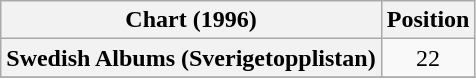<table class="wikitable sortable plainrowheaders" style="text-align:center;">
<tr>
<th scope="col">Chart (1996)</th>
<th scope="col">Position</th>
</tr>
<tr>
<th scope="row">Swedish Albums (Sverigetopplistan)</th>
<td>22</td>
</tr>
<tr>
</tr>
</table>
